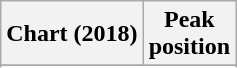<table class="wikitable sortable plainrowheaders" style="text-align:center;">
<tr>
<th>Chart (2018)</th>
<th>Peak<br>position</th>
</tr>
<tr>
</tr>
<tr>
</tr>
</table>
